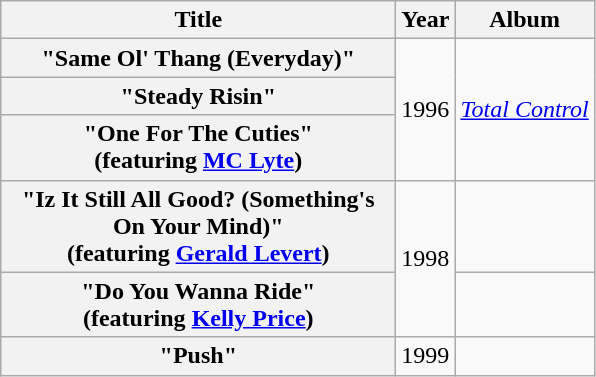<table class="wikitable plainrowheaders" style="text-align:center;">
<tr>
<th scope="col" style="width:16em;">Title</th>
<th scope="col">Year</th>
<th scope="col" rowspan="1">Album</th>
</tr>
<tr>
<th scope="row">"Same Ol' Thang (Everyday)"</th>
<td rowspan="3">1996</td>
<td rowspan="3"><em><a href='#'>Total Control</a></em></td>
</tr>
<tr>
<th scope="row">"Steady Risin"</th>
</tr>
<tr>
<th scope="row">"One For The Cuties"<br><span>(featuring <a href='#'>MC Lyte</a>)</span></th>
</tr>
<tr>
<th scope="row">"Iz It Still All Good? (Something's On Your Mind)"<br><span>(featuring <a href='#'>Gerald Levert</a>)</span></th>
<td rowspan="2">1998</td>
<td></td>
</tr>
<tr>
<th scope="row">"Do You Wanna Ride"<br><span>(featuring <a href='#'>Kelly Price</a>)</span></th>
<td></td>
</tr>
<tr>
<th scope="row">"Push"</th>
<td>1999</td>
<td></td>
</tr>
</table>
